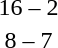<table style="text-align:center">
<tr>
<th width=200></th>
<th width=100></th>
<th width=200></th>
</tr>
<tr>
<td align=right><strong></strong></td>
<td>16 – 2</td>
<td align=left></td>
</tr>
<tr>
<td align=right><strong></strong></td>
<td>8 – 7</td>
<td align=left></td>
</tr>
</table>
